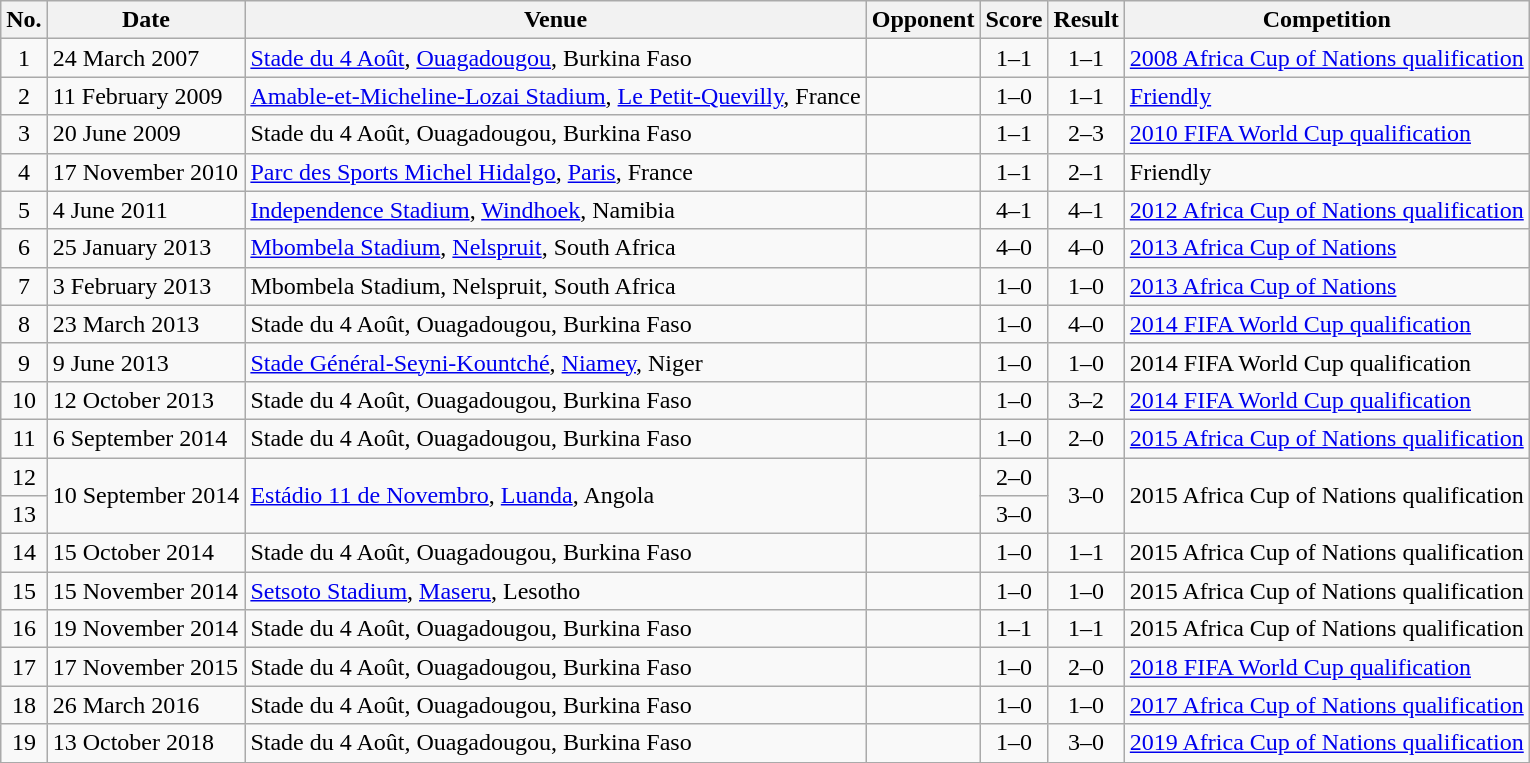<table class="wikitable sortable">
<tr>
<th scope="col">No.</th>
<th scope="col">Date</th>
<th scope="col">Venue</th>
<th scope="col">Opponent</th>
<th scope="col">Score</th>
<th scope="col">Result</th>
<th scope="col">Competition</th>
</tr>
<tr>
<td align="center">1</td>
<td>24 March 2007</td>
<td><a href='#'>Stade du 4 Août</a>, <a href='#'>Ouagadougou</a>, Burkina Faso</td>
<td></td>
<td align="center">1–1</td>
<td align="center">1–1</td>
<td><a href='#'>2008 Africa Cup of Nations qualification</a></td>
</tr>
<tr>
<td align="center">2</td>
<td>11 February 2009</td>
<td><a href='#'>Amable-et-Micheline-Lozai Stadium</a>, <a href='#'>Le Petit-Quevilly</a>, France</td>
<td></td>
<td align="center">1–0</td>
<td align="center">1–1</td>
<td><a href='#'>Friendly</a></td>
</tr>
<tr>
<td align="center">3</td>
<td>20 June 2009</td>
<td>Stade du 4 Août, Ouagadougou, Burkina Faso</td>
<td></td>
<td align="center">1–1</td>
<td align="center">2–3</td>
<td><a href='#'>2010 FIFA World Cup qualification</a></td>
</tr>
<tr>
<td align="center">4</td>
<td>17 November 2010</td>
<td><a href='#'>Parc des Sports Michel Hidalgo</a>, <a href='#'>Paris</a>, France</td>
<td></td>
<td align="center">1–1</td>
<td align="center">2–1</td>
<td>Friendly</td>
</tr>
<tr>
<td align="center">5</td>
<td>4 June 2011</td>
<td><a href='#'>Independence Stadium</a>, <a href='#'>Windhoek</a>, Namibia</td>
<td></td>
<td align="center">4–1</td>
<td align="center">4–1</td>
<td><a href='#'>2012 Africa Cup of Nations qualification</a></td>
</tr>
<tr>
<td align="center">6</td>
<td>25 January 2013</td>
<td><a href='#'>Mbombela Stadium</a>, <a href='#'>Nelspruit</a>, South Africa</td>
<td></td>
<td align="center">4–0</td>
<td align="center">4–0</td>
<td><a href='#'>2013 Africa Cup of Nations</a></td>
</tr>
<tr>
<td align="center">7</td>
<td>3 February 2013</td>
<td>Mbombela Stadium, Nelspruit, South Africa</td>
<td></td>
<td align="center">1–0</td>
<td align="center">1–0 </td>
<td><a href='#'>2013 Africa Cup of Nations</a></td>
</tr>
<tr>
<td align="center">8</td>
<td>23 March 2013</td>
<td>Stade du 4 Août, Ouagadougou, Burkina Faso</td>
<td></td>
<td align="center">1–0</td>
<td align="center">4–0</td>
<td><a href='#'>2014 FIFA World Cup qualification</a></td>
</tr>
<tr>
<td align="center">9</td>
<td>9 June 2013</td>
<td><a href='#'>Stade Général-Seyni-Kountché</a>, <a href='#'>Niamey</a>, Niger</td>
<td></td>
<td align="center">1–0</td>
<td align="center">1–0</td>
<td>2014 FIFA World Cup qualification</td>
</tr>
<tr>
<td align="center">10</td>
<td>12 October 2013</td>
<td>Stade du 4 Août, Ouagadougou, Burkina Faso</td>
<td></td>
<td align="center">1–0</td>
<td align="center">3–2</td>
<td><a href='#'>2014 FIFA World Cup qualification</a></td>
</tr>
<tr>
<td align="center">11</td>
<td>6 September 2014</td>
<td>Stade du 4 Août, Ouagadougou, Burkina Faso</td>
<td></td>
<td align="center">1–0</td>
<td align="center">2–0</td>
<td><a href='#'>2015 Africa Cup of Nations qualification</a></td>
</tr>
<tr>
<td align="center">12</td>
<td rowspan="2">10 September 2014</td>
<td rowspan="2"><a href='#'>Estádio 11 de Novembro</a>, <a href='#'>Luanda</a>, Angola</td>
<td rowspan="2"></td>
<td align="center">2–0</td>
<td rowspan="2" style="text-align:center">3–0</td>
<td rowspan="2">2015 Africa Cup of Nations qualification</td>
</tr>
<tr>
<td align="center">13</td>
<td align="center">3–0</td>
</tr>
<tr>
<td align="center">14</td>
<td>15 October 2014</td>
<td>Stade du 4 Août, Ouagadougou, Burkina Faso</td>
<td></td>
<td align="center">1–0</td>
<td align="center">1–1</td>
<td>2015 Africa Cup of Nations qualification</td>
</tr>
<tr>
<td align="center">15</td>
<td>15 November 2014</td>
<td><a href='#'>Setsoto Stadium</a>, <a href='#'>Maseru</a>, Lesotho</td>
<td></td>
<td align="center">1–0</td>
<td align="center">1–0</td>
<td>2015 Africa Cup of Nations qualification</td>
</tr>
<tr>
<td align="center">16</td>
<td>19 November 2014</td>
<td>Stade du 4 Août, Ouagadougou, Burkina Faso</td>
<td></td>
<td align="center">1–1</td>
<td align="center">1–1</td>
<td>2015 Africa Cup of Nations qualification</td>
</tr>
<tr>
<td align="center">17</td>
<td>17 November 2015</td>
<td>Stade du 4 Août, Ouagadougou, Burkina Faso</td>
<td></td>
<td align="center">1–0</td>
<td align="center">2–0</td>
<td><a href='#'>2018 FIFA World Cup qualification</a></td>
</tr>
<tr>
<td align="center">18</td>
<td>26 March 2016</td>
<td>Stade du 4 Août, Ouagadougou, Burkina Faso</td>
<td></td>
<td align="center">1–0</td>
<td align="center">1–0</td>
<td><a href='#'>2017 Africa Cup of Nations qualification</a></td>
</tr>
<tr>
<td align="center">19</td>
<td>13 October 2018</td>
<td>Stade du 4 Août, Ouagadougou, Burkina Faso</td>
<td></td>
<td align="center">1–0</td>
<td align="center">3–0</td>
<td><a href='#'>2019 Africa Cup of Nations qualification</a></td>
</tr>
</table>
